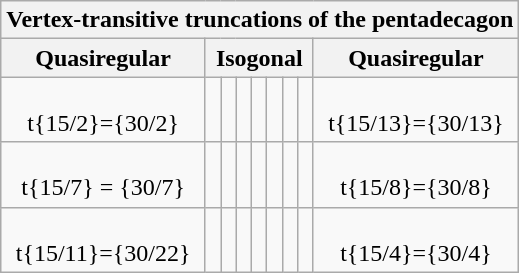<table class="wikitable collapsible collapsed">
<tr>
<th colspan=9>Vertex-transitive truncations of the pentadecagon</th>
</tr>
<tr>
<th>Quasiregular</th>
<th colspan=7>Isogonal</th>
<th>Quasiregular</th>
</tr>
<tr align=center valign=top>
<td><br>t{15/2}={30/2}</td>
<td></td>
<td></td>
<td></td>
<td></td>
<td></td>
<td></td>
<td></td>
<td><br>t{15/13}={30/13}</td>
</tr>
<tr align=center>
<td><br>t{15/7} = {30/7}</td>
<td></td>
<td></td>
<td></td>
<td></td>
<td></td>
<td></td>
<td></td>
<td><br>t{15/8}={30/8}</td>
</tr>
<tr align=center valign=top>
<td><br>t{15/11}={30/22}</td>
<td></td>
<td></td>
<td></td>
<td></td>
<td></td>
<td></td>
<td></td>
<td><br>t{15/4}={30/4}</td>
</tr>
</table>
